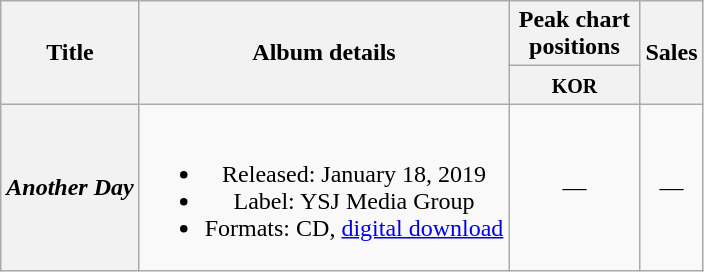<table class="wikitable plainrowheaders" style="text-align:center;">
<tr>
<th scope="col" rowspan="2">Title</th>
<th scope="col" rowspan="2">Album details</th>
<th scope="col" colspan="1" style="width:5em;">Peak chart positions</th>
<th scope="col" rowspan="2">Sales</th>
</tr>
<tr>
<th><small>KOR</small><br></th>
</tr>
<tr>
<th scope="row"><em>Another Day</em></th>
<td><br><ul><li>Released: January 18, 2019</li><li>Label: YSJ Media Group</li><li>Formats: CD, <a href='#'>digital download</a></li></ul></td>
<td>—</td>
<td>—</td>
</tr>
</table>
